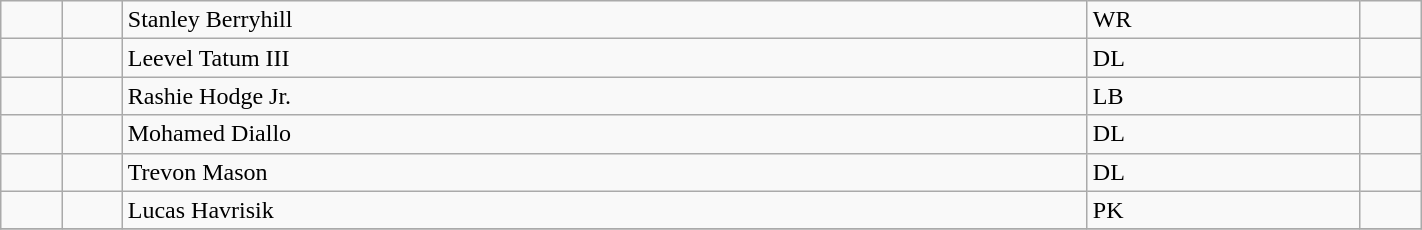<table class="wikitable" style="width:75%;">
<tr>
<td></td>
<td></td>
<td>Stanley Berryhill</td>
<td>WR</td>
<td></td>
</tr>
<tr>
<td></td>
<td></td>
<td>Leevel Tatum III</td>
<td>DL</td>
<td></td>
</tr>
<tr>
<td></td>
<td></td>
<td>Rashie Hodge Jr.</td>
<td>LB</td>
<td></td>
</tr>
<tr>
<td></td>
<td></td>
<td>Mohamed Diallo</td>
<td>DL</td>
<td></td>
</tr>
<tr>
<td></td>
<td></td>
<td>Trevon Mason</td>
<td>DL</td>
<td></td>
</tr>
<tr>
<td></td>
<td></td>
<td>Lucas Havrisik</td>
<td>PK</td>
<td></td>
</tr>
<tr>
</tr>
</table>
